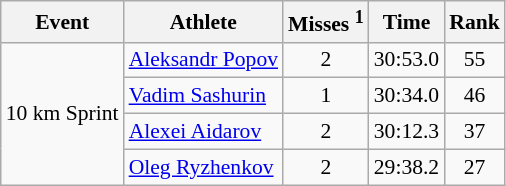<table class="wikitable" style="font-size:90%">
<tr>
<th>Event</th>
<th>Athlete</th>
<th>Misses <sup>1</sup></th>
<th>Time</th>
<th>Rank</th>
</tr>
<tr>
<td rowspan="4">10 km Sprint</td>
<td><a href='#'>Aleksandr Popov</a></td>
<td align="center">2</td>
<td align="center">30:53.0</td>
<td align="center">55</td>
</tr>
<tr>
<td><a href='#'>Vadim Sashurin</a></td>
<td align="center">1</td>
<td align="center">30:34.0</td>
<td align="center">46</td>
</tr>
<tr>
<td><a href='#'>Alexei Aidarov</a></td>
<td align="center">2</td>
<td align="center">30:12.3</td>
<td align="center">37</td>
</tr>
<tr>
<td><a href='#'>Oleg Ryzhenkov</a></td>
<td align="center">2</td>
<td align="center">29:38.2</td>
<td align="center">27</td>
</tr>
</table>
